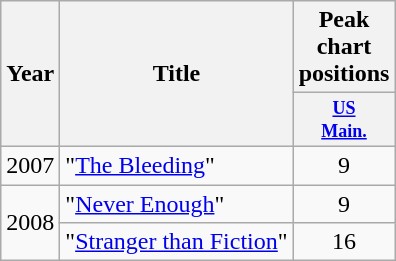<table class="wikitable">
<tr>
<th rowspan="2">Year</th>
<th rowspan="2">Title</th>
<th colspan="4">Peak chart positions</th>
</tr>
<tr>
<th style="width:2.3em;font-size:75%"><a href='#'>US<br>Main.</a><br></th>
</tr>
<tr>
<td>2007</td>
<td>"<a href='#'>The Bleeding</a>"</td>
<td align="center">9</td>
</tr>
<tr>
<td rowspan="2">2008</td>
<td>"<a href='#'>Never Enough</a>"</td>
<td align="center">9</td>
</tr>
<tr>
<td>"<a href='#'>Stranger than Fiction</a>"</td>
<td align="center">16</td>
</tr>
</table>
